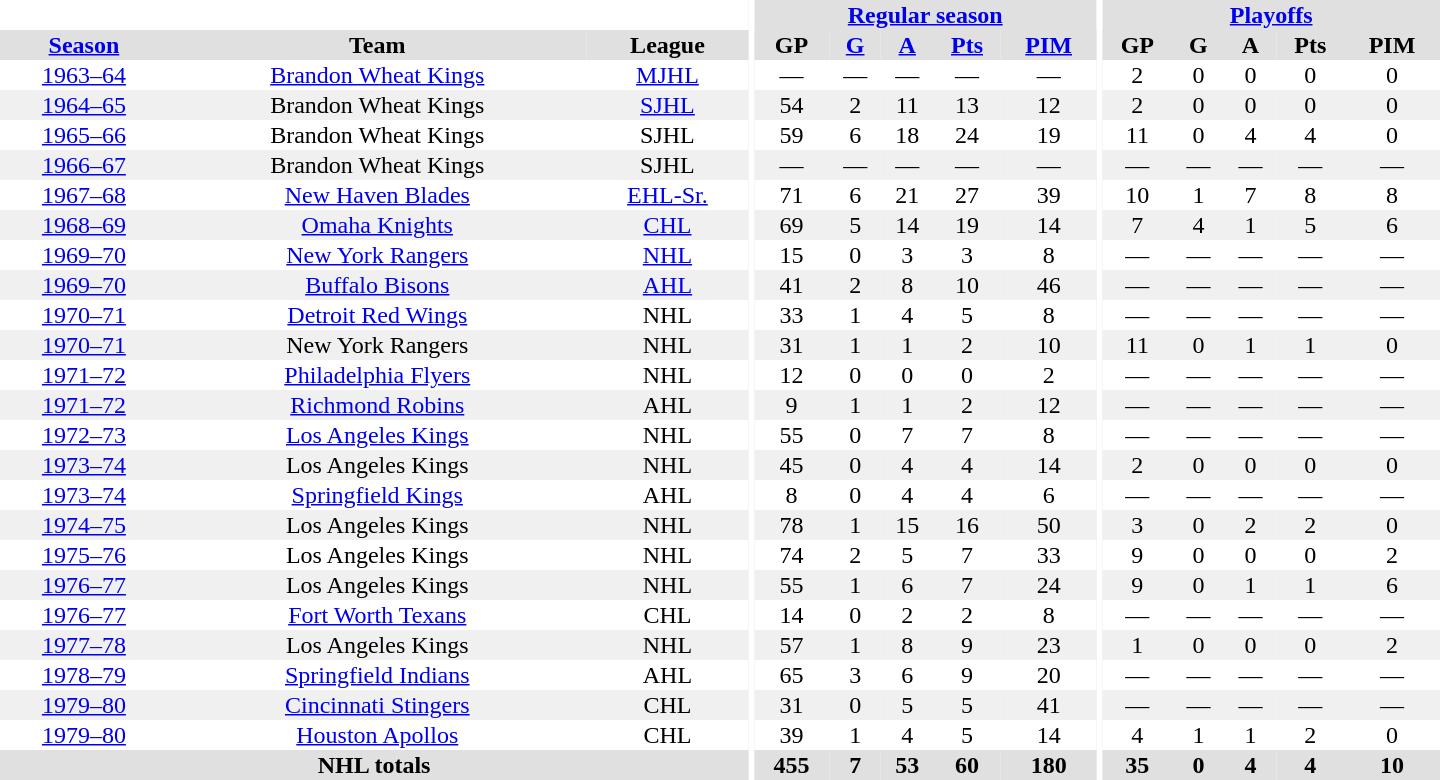<table border="0" cellpadding="1" cellspacing="0" style="text-align:center; width:60em">
<tr bgcolor="#e0e0e0">
<th colspan="3" bgcolor="#ffffff"></th>
<th rowspan="99" bgcolor="#ffffff"></th>
<th colspan="5"><a href='#'>Regular season</a></th>
<th rowspan="99" bgcolor="#ffffff"></th>
<th colspan="5"><a href='#'>Playoffs</a></th>
</tr>
<tr bgcolor="#e0e0e0">
<th><a href='#'>Season</a></th>
<th>Team</th>
<th>League</th>
<th>GP</th>
<th><a href='#'>G</a></th>
<th><a href='#'>A</a></th>
<th><a href='#'>Pts</a></th>
<th><a href='#'>PIM</a></th>
<th>GP</th>
<th>G</th>
<th>A</th>
<th>Pts</th>
<th>PIM</th>
</tr>
<tr>
<td><a href='#'>1963–64</a></td>
<td><a href='#'>Brandon Wheat Kings</a></td>
<td><a href='#'>MJHL</a></td>
<td>—</td>
<td>—</td>
<td>—</td>
<td>—</td>
<td>—</td>
<td>2</td>
<td>0</td>
<td>0</td>
<td>0</td>
<td>0</td>
</tr>
<tr bgcolor="#f0f0f0">
<td><a href='#'>1964–65</a></td>
<td>Brandon Wheat Kings</td>
<td><a href='#'>SJHL</a></td>
<td>54</td>
<td>2</td>
<td>11</td>
<td>13</td>
<td>12</td>
<td>2</td>
<td>0</td>
<td>0</td>
<td>0</td>
<td>0</td>
</tr>
<tr>
<td><a href='#'>1965–66</a></td>
<td>Brandon Wheat Kings</td>
<td>SJHL</td>
<td>59</td>
<td>6</td>
<td>18</td>
<td>24</td>
<td>19</td>
<td>11</td>
<td>0</td>
<td>4</td>
<td>4</td>
<td>0</td>
</tr>
<tr bgcolor="#f0f0f0">
<td><a href='#'>1966–67</a></td>
<td>Brandon Wheat Kings</td>
<td>SJHL</td>
<td>—</td>
<td>—</td>
<td>—</td>
<td>—</td>
<td>—</td>
<td>—</td>
<td>—</td>
<td>—</td>
<td>—</td>
<td>—</td>
</tr>
<tr>
<td><a href='#'>1967–68</a></td>
<td><a href='#'>New Haven Blades</a></td>
<td><a href='#'>EHL-Sr.</a></td>
<td>71</td>
<td>6</td>
<td>21</td>
<td>27</td>
<td>39</td>
<td>10</td>
<td>1</td>
<td>7</td>
<td>8</td>
<td>8</td>
</tr>
<tr bgcolor="#f0f0f0">
<td><a href='#'>1968–69</a></td>
<td><a href='#'>Omaha Knights</a></td>
<td><a href='#'>CHL</a></td>
<td>69</td>
<td>5</td>
<td>14</td>
<td>19</td>
<td>14</td>
<td>7</td>
<td>4</td>
<td>1</td>
<td>5</td>
<td>6</td>
</tr>
<tr>
<td><a href='#'>1969–70</a></td>
<td><a href='#'>New York Rangers</a></td>
<td><a href='#'>NHL</a></td>
<td>15</td>
<td>0</td>
<td>3</td>
<td>3</td>
<td>8</td>
<td>—</td>
<td>—</td>
<td>—</td>
<td>—</td>
<td>—</td>
</tr>
<tr bgcolor="#f0f0f0">
<td><a href='#'>1969–70</a></td>
<td><a href='#'>Buffalo Bisons</a></td>
<td><a href='#'>AHL</a></td>
<td>41</td>
<td>2</td>
<td>8</td>
<td>10</td>
<td>46</td>
<td>—</td>
<td>—</td>
<td>—</td>
<td>—</td>
<td>—</td>
</tr>
<tr>
<td><a href='#'>1970–71</a></td>
<td><a href='#'>Detroit Red Wings</a></td>
<td>NHL</td>
<td>33</td>
<td>1</td>
<td>4</td>
<td>5</td>
<td>8</td>
<td>—</td>
<td>—</td>
<td>—</td>
<td>—</td>
<td>—</td>
</tr>
<tr bgcolor="#f0f0f0">
<td><a href='#'>1970–71</a></td>
<td>New York Rangers</td>
<td>NHL</td>
<td>31</td>
<td>1</td>
<td>1</td>
<td>2</td>
<td>10</td>
<td>11</td>
<td>0</td>
<td>1</td>
<td>1</td>
<td>0</td>
</tr>
<tr>
<td><a href='#'>1971–72</a></td>
<td><a href='#'>Philadelphia Flyers</a></td>
<td>NHL</td>
<td>12</td>
<td>0</td>
<td>0</td>
<td>0</td>
<td>2</td>
<td>—</td>
<td>—</td>
<td>—</td>
<td>—</td>
<td>—</td>
</tr>
<tr bgcolor="#f0f0f0">
<td><a href='#'>1971–72</a></td>
<td><a href='#'>Richmond Robins</a></td>
<td>AHL</td>
<td>9</td>
<td>1</td>
<td>1</td>
<td>2</td>
<td>12</td>
<td>—</td>
<td>—</td>
<td>—</td>
<td>—</td>
<td>—</td>
</tr>
<tr>
<td><a href='#'>1972–73</a></td>
<td><a href='#'>Los Angeles Kings</a></td>
<td>NHL</td>
<td>55</td>
<td>0</td>
<td>7</td>
<td>7</td>
<td>8</td>
<td>—</td>
<td>—</td>
<td>—</td>
<td>—</td>
<td>—</td>
</tr>
<tr bgcolor="#f0f0f0">
<td><a href='#'>1973–74</a></td>
<td>Los Angeles Kings</td>
<td>NHL</td>
<td>45</td>
<td>0</td>
<td>4</td>
<td>4</td>
<td>14</td>
<td>2</td>
<td>0</td>
<td>0</td>
<td>0</td>
<td>0</td>
</tr>
<tr>
<td><a href='#'>1973–74</a></td>
<td><a href='#'>Springfield Kings</a></td>
<td>AHL</td>
<td>8</td>
<td>0</td>
<td>4</td>
<td>4</td>
<td>6</td>
<td>—</td>
<td>—</td>
<td>—</td>
<td>—</td>
<td>—</td>
</tr>
<tr bgcolor="#f0f0f0">
<td><a href='#'>1974–75</a></td>
<td>Los Angeles Kings</td>
<td>NHL</td>
<td>78</td>
<td>1</td>
<td>15</td>
<td>16</td>
<td>50</td>
<td>3</td>
<td>0</td>
<td>2</td>
<td>2</td>
<td>0</td>
</tr>
<tr>
<td><a href='#'>1975–76</a></td>
<td>Los Angeles Kings</td>
<td>NHL</td>
<td>74</td>
<td>2</td>
<td>5</td>
<td>7</td>
<td>33</td>
<td>9</td>
<td>0</td>
<td>0</td>
<td>0</td>
<td>2</td>
</tr>
<tr bgcolor="#f0f0f0">
<td><a href='#'>1976–77</a></td>
<td>Los Angeles Kings</td>
<td>NHL</td>
<td>55</td>
<td>1</td>
<td>6</td>
<td>7</td>
<td>24</td>
<td>9</td>
<td>0</td>
<td>1</td>
<td>1</td>
<td>6</td>
</tr>
<tr>
<td><a href='#'>1976–77</a></td>
<td><a href='#'>Fort Worth Texans</a></td>
<td>CHL</td>
<td>14</td>
<td>0</td>
<td>2</td>
<td>2</td>
<td>8</td>
<td>—</td>
<td>—</td>
<td>—</td>
<td>—</td>
<td>—</td>
</tr>
<tr bgcolor="#f0f0f0">
<td><a href='#'>1977–78</a></td>
<td>Los Angeles Kings</td>
<td>NHL</td>
<td>57</td>
<td>1</td>
<td>8</td>
<td>9</td>
<td>23</td>
<td>1</td>
<td>0</td>
<td>0</td>
<td>0</td>
<td>2</td>
</tr>
<tr>
<td><a href='#'>1978–79</a></td>
<td><a href='#'>Springfield Indians</a></td>
<td>AHL</td>
<td>65</td>
<td>3</td>
<td>6</td>
<td>9</td>
<td>20</td>
<td>—</td>
<td>—</td>
<td>—</td>
<td>—</td>
<td>—</td>
</tr>
<tr bgcolor="#f0f0f0">
<td><a href='#'>1979–80</a></td>
<td><a href='#'>Cincinnati Stingers</a></td>
<td>CHL</td>
<td>31</td>
<td>0</td>
<td>5</td>
<td>5</td>
<td>41</td>
<td>—</td>
<td>—</td>
<td>—</td>
<td>—</td>
<td>—</td>
</tr>
<tr>
<td><a href='#'>1979–80</a></td>
<td><a href='#'>Houston Apollos</a></td>
<td>CHL</td>
<td>39</td>
<td>1</td>
<td>4</td>
<td>5</td>
<td>14</td>
<td>4</td>
<td>1</td>
<td>1</td>
<td>2</td>
<td>0</td>
</tr>
<tr>
</tr>
<tr ALIGN="center" bgcolor="#e0e0e0">
<th colspan="3">NHL totals</th>
<th ALIGN="center">455</th>
<th ALIGN="center">7</th>
<th ALIGN="center">53</th>
<th ALIGN="center">60</th>
<th ALIGN="center">180</th>
<th ALIGN="center">35</th>
<th ALIGN="center">0</th>
<th ALIGN="center">4</th>
<th ALIGN="center">4</th>
<th ALIGN="center">10</th>
</tr>
</table>
